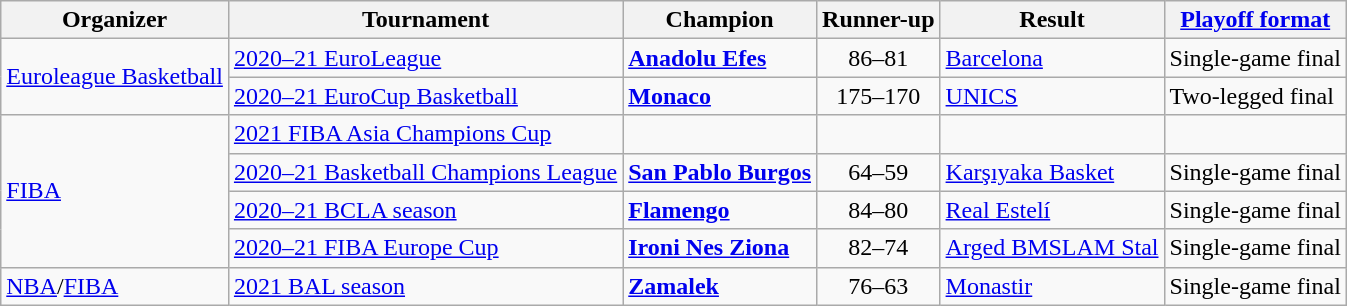<table class="wikitable">
<tr>
<th>Organizer</th>
<th>Tournament</th>
<th>Champion</th>
<th>Runner-up</th>
<th>Result</th>
<th><a href='#'>Playoff format</a></th>
</tr>
<tr>
<td rowspan=2><a href='#'>Euroleague Basketball</a></td>
<td><a href='#'>2020–21 EuroLeague</a></td>
<td> <strong><a href='#'>Anadolu Efes</a></strong></td>
<td align=center>86–81</td>
<td> <a href='#'>Barcelona</a></td>
<td>Single-game final</td>
</tr>
<tr>
<td><a href='#'>2020–21 EuroCup Basketball</a></td>
<td> <strong><a href='#'>Monaco</a></strong></td>
<td align=center>175–170</td>
<td> <a href='#'>UNICS</a></td>
<td>Two-legged final</td>
</tr>
<tr>
<td rowspan=4><a href='#'>FIBA</a></td>
<td><a href='#'>2021 FIBA Asia Champions Cup</a></td>
<td></td>
<td></td>
<td></td>
<td></td>
</tr>
<tr>
<td><a href='#'>2020–21 Basketball Champions League</a></td>
<td>  <strong><a href='#'>San Pablo Burgos</a></strong></td>
<td align=center>64–59</td>
<td>  <a href='#'>Karşıyaka Basket</a></td>
<td>Single-game final</td>
</tr>
<tr>
<td><a href='#'>2020–21 BCLA season</a></td>
<td> <strong><a href='#'>Flamengo</a></strong></td>
<td align=center>84–80</td>
<td> <a href='#'>Real Estelí</a></td>
<td>Single-game final</td>
</tr>
<tr>
<td><a href='#'>2020–21 FIBA Europe Cup</a></td>
<td> <strong><a href='#'>Ironi Nes Ziona</a></strong></td>
<td align=center>82–74</td>
<td> <a href='#'>Arged BMSLAM Stal</a></td>
<td>Single-game final</td>
</tr>
<tr>
<td><a href='#'>NBA</a>/<a href='#'>FIBA</a></td>
<td><a href='#'>2021 BAL season</a></td>
<td> <strong><a href='#'>Zamalek</a></strong></td>
<td align=center>76–63</td>
<td> <a href='#'>Monastir</a></td>
<td>Single-game final</td>
</tr>
</table>
